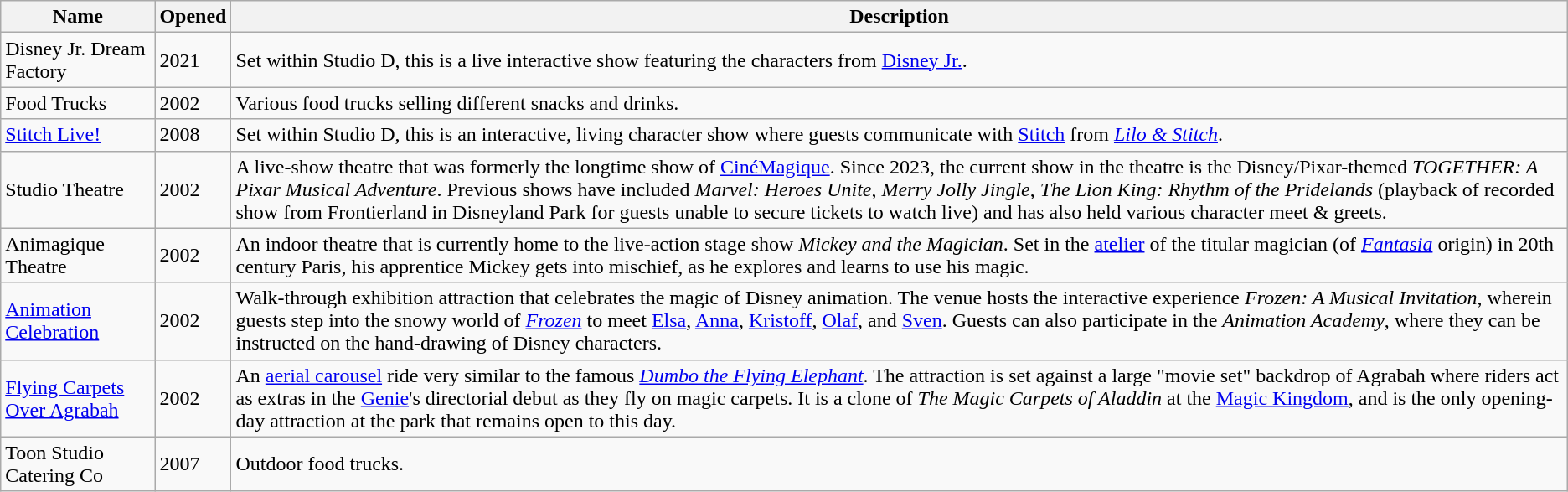<table class="wikitable">
<tr>
<th>Name</th>
<th>Opened</th>
<th>Description</th>
</tr>
<tr>
<td>Disney Jr. Dream Factory</td>
<td>2021</td>
<td>Set within Studio D, this is a live interactive show featuring the characters from <a href='#'>Disney Jr.</a>.</td>
</tr>
<tr>
<td>Food Trucks</td>
<td>2002</td>
<td>Various food trucks selling different snacks and drinks.</td>
</tr>
<tr>
<td><a href='#'>Stitch Live!</a></td>
<td>2008</td>
<td>Set within Studio D, this is an interactive, living character show where guests communicate with <a href='#'>Stitch</a> from <em><a href='#'>Lilo & Stitch</a></em>.</td>
</tr>
<tr>
<td>Studio Theatre</td>
<td>2002</td>
<td>A live-show theatre that was formerly the longtime show of <a href='#'>CinéMagique</a>. Since 2023, the current show in the theatre is the Disney/Pixar-themed <em>TOGETHER: A Pixar Musical Adventure</em>. Previous shows have included <em>Marvel: Heroes Unite</em>, <em>Merry Jolly Jingle</em>, <em>The Lion King: Rhythm of the Pridelands</em> (playback of recorded show from Frontierland in Disneyland Park for guests unable to secure tickets to watch live) and has also held various character meet & greets.</td>
</tr>
<tr>
<td>Animagique Theatre</td>
<td>2002</td>
<td>An indoor theatre that is currently home to the live-action stage show <em>Mickey and the Magician</em>. Set in the <a href='#'>atelier</a> of the titular magician (of <em><a href='#'>Fantasia</a></em> origin) in 20th century Paris, his apprentice Mickey gets into mischief, as he explores and learns to use his magic.</td>
</tr>
<tr>
<td><a href='#'>Animation Celebration</a></td>
<td>2002</td>
<td>Walk-through exhibition attraction that celebrates the magic of Disney animation. The venue hosts the interactive experience <em>Frozen: A Musical Invitation</em>, wherein guests step into the snowy world of <a href='#'><em>Frozen</em></a> to meet <a href='#'>Elsa</a>, <a href='#'>Anna</a>, <a href='#'>Kristoff</a>, <a href='#'>Olaf</a>, and <a href='#'>Sven</a>. Guests can also participate in the <em>Animation Academy</em>, where they can be instructed on the hand-drawing of Disney characters.</td>
</tr>
<tr>
<td><a href='#'>Flying Carpets Over Agrabah</a></td>
<td>2002</td>
<td>An <a href='#'>aerial carousel</a> ride very similar to the famous <em><a href='#'>Dumbo the Flying Elephant</a></em>. The attraction is set against a large "movie set" backdrop of Agrabah where riders act as extras in the <a href='#'>Genie</a>'s directorial debut as they fly on magic carpets. It is a clone of <em>The Magic Carpets of Aladdin</em> at the <a href='#'>Magic Kingdom</a>, and is the only opening-day attraction at the park that remains open to this day.</td>
</tr>
<tr>
<td>Toon Studio Catering Co</td>
<td>2007</td>
<td>Outdoor food trucks.</td>
</tr>
</table>
